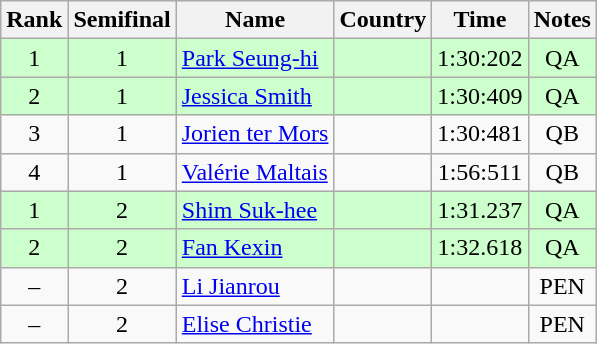<table class="wikitable sortable" style="text-align:center">
<tr>
<th>Rank</th>
<th>Semifinal</th>
<th>Name</th>
<th>Country</th>
<th>Time</th>
<th>Notes</th>
</tr>
<tr bgcolor=ccffcc>
<td>1</td>
<td>1</td>
<td align=left><a href='#'>Park Seung-hi</a></td>
<td align=left></td>
<td>1:30:202</td>
<td>QA</td>
</tr>
<tr bgcolor=ccffcc>
<td>2</td>
<td>1</td>
<td align=left><a href='#'>Jessica Smith</a></td>
<td align=left></td>
<td>1:30:409</td>
<td>QA</td>
</tr>
<tr>
<td>3</td>
<td>1</td>
<td align=left><a href='#'>Jorien ter Mors</a></td>
<td align=left></td>
<td>1:30:481</td>
<td>QB</td>
</tr>
<tr>
<td>4</td>
<td>1</td>
<td align=left><a href='#'>Valérie Maltais</a></td>
<td align=left></td>
<td>1:56:511</td>
<td>QB</td>
</tr>
<tr bgcolor=ccffcc>
<td>1</td>
<td>2</td>
<td align=left><a href='#'>Shim Suk-hee</a></td>
<td align=left></td>
<td>1:31.237</td>
<td>QA</td>
</tr>
<tr bgcolor=ccffcc>
<td>2</td>
<td>2</td>
<td align=left><a href='#'>Fan Kexin</a></td>
<td align=left></td>
<td>1:32.618</td>
<td>QA</td>
</tr>
<tr>
<td>–</td>
<td>2</td>
<td align=left><a href='#'>Li Jianrou</a></td>
<td align=left></td>
<td></td>
<td>PEN</td>
</tr>
<tr>
<td>–</td>
<td>2</td>
<td align=left><a href='#'>Elise Christie</a></td>
<td align=left></td>
<td></td>
<td>PEN</td>
</tr>
</table>
